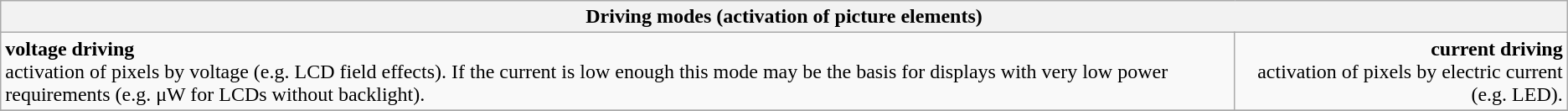<table class="wikitable">
<tr>
<th colspan="2" align="center">Driving modes (activation of picture elements)</th>
</tr>
<tr>
<td><strong>voltage driving</strong><br>activation of pixels by voltage (e.g. LCD field effects). If the current is low enough this mode may be the basis for displays with very low power requirements (e.g. μW for LCDs without backlight).</td>
<td align="right"><strong>current driving</strong><br>activation of pixels by electric current (e.g. LED).</td>
</tr>
<tr>
</tr>
</table>
